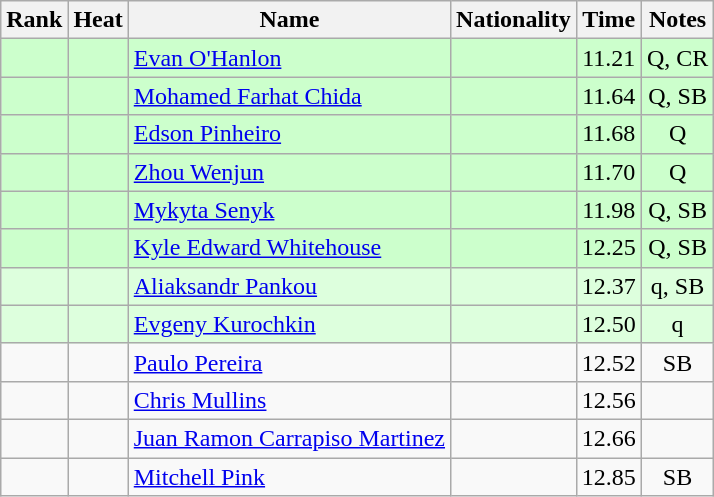<table class="wikitable sortable" style="text-align:center">
<tr>
<th>Rank</th>
<th>Heat</th>
<th>Name</th>
<th>Nationality</th>
<th>Time</th>
<th>Notes</th>
</tr>
<tr bgcolor=ccffcc>
<td></td>
<td></td>
<td align=left><a href='#'>Evan O'Hanlon</a></td>
<td align=left></td>
<td>11.21</td>
<td>Q, CR</td>
</tr>
<tr bgcolor=ccffcc>
<td></td>
<td></td>
<td align=left><a href='#'>Mohamed Farhat Chida</a></td>
<td align=left></td>
<td>11.64</td>
<td>Q, SB</td>
</tr>
<tr bgcolor=ccffcc>
<td></td>
<td></td>
<td align=left><a href='#'>Edson Pinheiro</a></td>
<td align=left></td>
<td>11.68</td>
<td>Q</td>
</tr>
<tr bgcolor=ccffcc>
<td></td>
<td></td>
<td align=left><a href='#'>Zhou Wenjun</a></td>
<td align=left></td>
<td>11.70</td>
<td>Q</td>
</tr>
<tr bgcolor=ccffcc>
<td></td>
<td></td>
<td align=left><a href='#'>Mykyta Senyk</a></td>
<td align=left></td>
<td>11.98</td>
<td>Q,  SB</td>
</tr>
<tr bgcolor=ccffcc>
<td></td>
<td></td>
<td align=left><a href='#'>Kyle Edward Whitehouse</a></td>
<td align=left></td>
<td>12.25</td>
<td>Q, SB</td>
</tr>
<tr bgcolor=#ddffdd>
<td></td>
<td></td>
<td align=left><a href='#'>Aliaksandr Pankou</a></td>
<td align=left></td>
<td>12.37</td>
<td>q, SB</td>
</tr>
<tr bgcolor=#ddffdd>
<td></td>
<td></td>
<td align=left><a href='#'>Evgeny Kurochkin</a></td>
<td align=left></td>
<td>12.50</td>
<td>q</td>
</tr>
<tr>
<td></td>
<td></td>
<td align=left><a href='#'>Paulo Pereira</a></td>
<td align=left></td>
<td>12.52</td>
<td>SB</td>
</tr>
<tr>
<td></td>
<td></td>
<td align=left><a href='#'>Chris Mullins</a></td>
<td align=left></td>
<td>12.56</td>
<td></td>
</tr>
<tr>
<td></td>
<td></td>
<td align=left><a href='#'>Juan Ramon Carrapiso Martinez</a></td>
<td align=left></td>
<td>12.66</td>
<td></td>
</tr>
<tr>
<td></td>
<td></td>
<td align=left><a href='#'>Mitchell Pink</a></td>
<td align=left></td>
<td>12.85</td>
<td>SB</td>
</tr>
</table>
